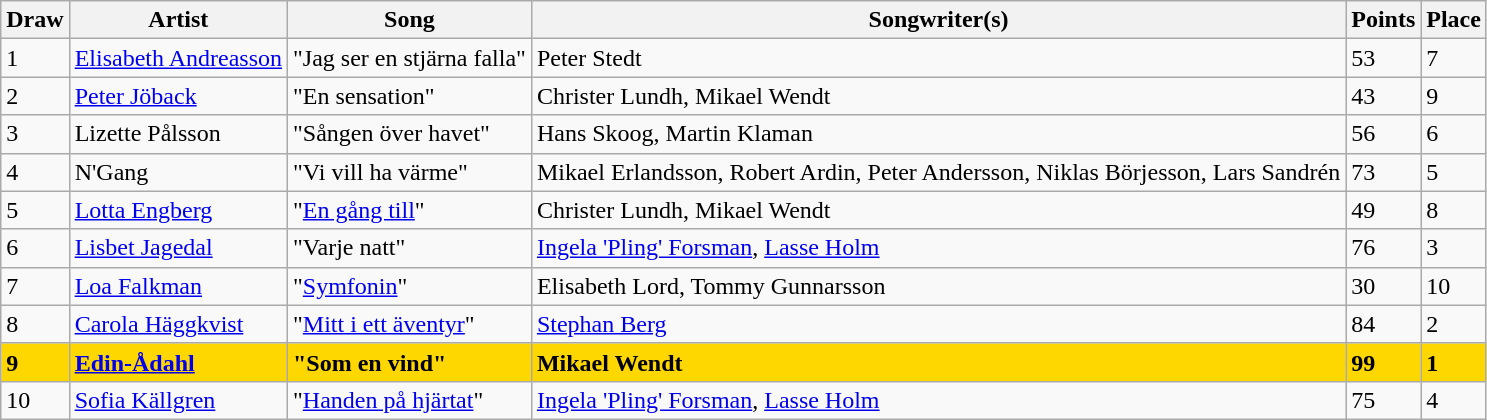<table class="sortable wikitable">
<tr>
<th>Draw</th>
<th>Artist</th>
<th>Song</th>
<th>Songwriter(s)</th>
<th>Points</th>
<th>Place</th>
</tr>
<tr>
<td>1</td>
<td><a href='#'>Elisabeth Andreasson</a></td>
<td>"Jag ser en stjärna falla"</td>
<td>Peter Stedt</td>
<td>53</td>
<td>7</td>
</tr>
<tr>
<td>2</td>
<td><a href='#'>Peter Jöback</a></td>
<td>"En sensation"</td>
<td>Christer Lundh, Mikael Wendt</td>
<td>43</td>
<td>9</td>
</tr>
<tr>
<td>3</td>
<td>Lizette Pålsson</td>
<td>"Sången över havet"</td>
<td>Hans Skoog, Martin Klaman</td>
<td>56</td>
<td>6</td>
</tr>
<tr>
<td>4</td>
<td>N'Gang</td>
<td>"Vi vill ha värme"</td>
<td>Mikael Erlandsson, Robert Ardin, Peter Andersson, Niklas Börjesson, Lars Sandrén</td>
<td>73</td>
<td>5</td>
</tr>
<tr>
<td>5</td>
<td><a href='#'>Lotta Engberg</a></td>
<td>"<a href='#'>En gång till</a>"</td>
<td>Christer Lundh, Mikael Wendt</td>
<td>49</td>
<td>8</td>
</tr>
<tr>
<td>6</td>
<td><a href='#'>Lisbet Jagedal</a></td>
<td>"Varje natt"</td>
<td><a href='#'>Ingela 'Pling' Forsman</a>, <a href='#'>Lasse Holm</a></td>
<td>76</td>
<td>3</td>
</tr>
<tr>
<td>7</td>
<td><a href='#'>Loa Falkman</a></td>
<td>"<a href='#'>Symfonin</a>"</td>
<td>Elisabeth Lord, Tommy Gunnarsson</td>
<td>30</td>
<td>10</td>
</tr>
<tr>
<td>8</td>
<td><a href='#'>Carola Häggkvist</a></td>
<td>"<a href='#'>Mitt i ett äventyr</a>"</td>
<td><a href='#'>Stephan Berg</a></td>
<td>84</td>
<td>2</td>
</tr>
<tr style="font-weight:bold;background:gold;">
<td>9</td>
<td><a href='#'>Edin-Ådahl</a></td>
<td>"Som en vind"</td>
<td>Mikael Wendt</td>
<td>99</td>
<td>1</td>
</tr>
<tr>
<td>10</td>
<td><a href='#'>Sofia Källgren</a></td>
<td>"<a href='#'>Handen på hjärtat</a>"</td>
<td><a href='#'>Ingela 'Pling' Forsman</a>, <a href='#'>Lasse Holm</a></td>
<td>75</td>
<td>4</td>
</tr>
</table>
